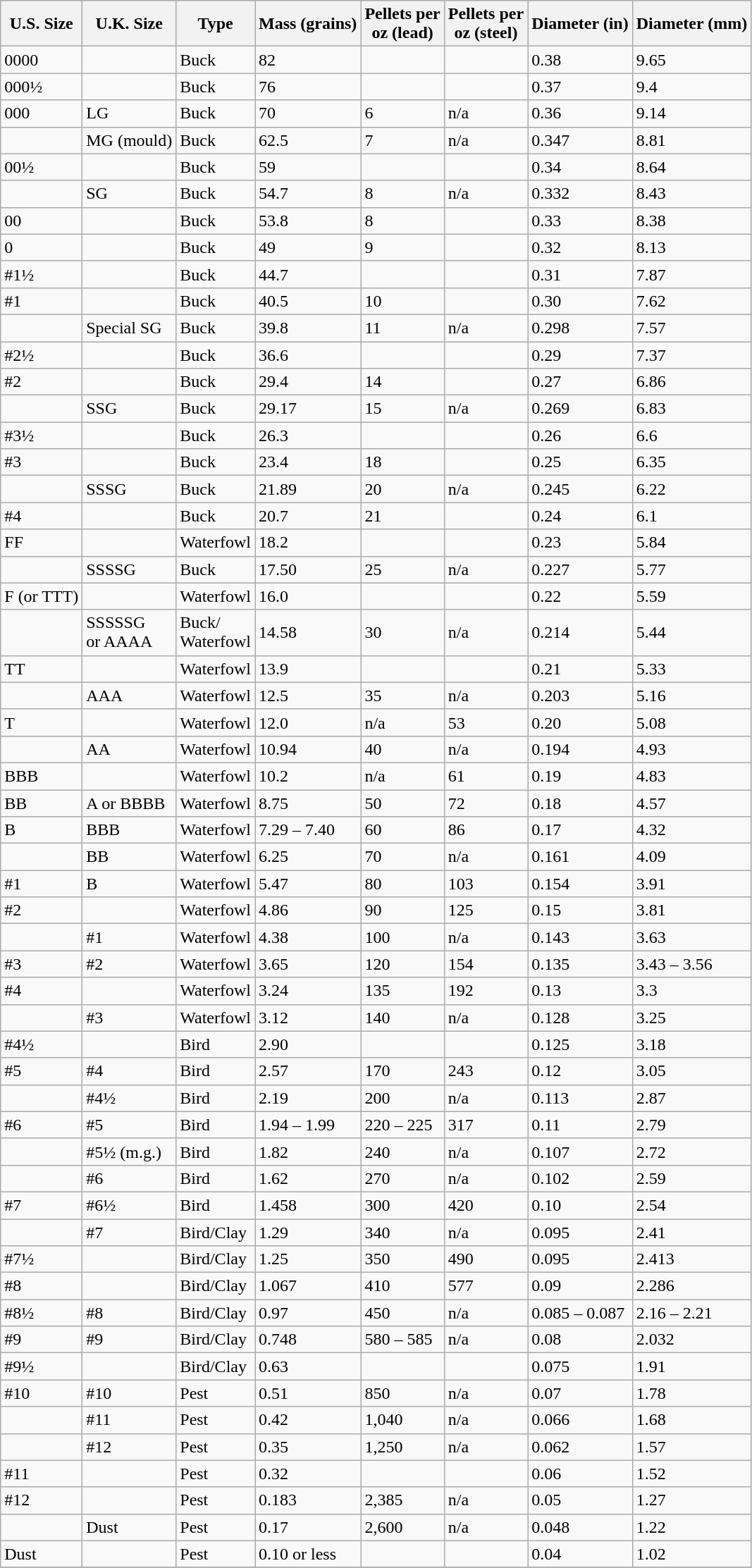<table class="wikitable sortable">
<tr>
<th>U.S. Size</th>
<th>U.K. Size</th>
<th>Type</th>
<th>Mass (grains)</th>
<th>Pellets per<br>oz (lead)</th>
<th>Pellets per<br>oz (steel)</th>
<th>Diameter (in)</th>
<th>Diameter (mm)</th>
</tr>
<tr>
<td>0000</td>
<td></td>
<td>Buck</td>
<td>82</td>
<td></td>
<td></td>
<td>0.38</td>
<td>9.65</td>
</tr>
<tr>
<td>000½</td>
<td></td>
<td>Buck</td>
<td>76</td>
<td></td>
<td></td>
<td>0.37</td>
<td>9.4</td>
</tr>
<tr>
<td>000</td>
<td>LG</td>
<td>Buck</td>
<td>70</td>
<td>6</td>
<td>n/a</td>
<td>0.36</td>
<td>9.14</td>
</tr>
<tr>
<td></td>
<td>MG (mould)</td>
<td>Buck</td>
<td>62.5</td>
<td>7</td>
<td>n/a</td>
<td>0.347</td>
<td>8.81</td>
</tr>
<tr>
<td>00½</td>
<td></td>
<td>Buck</td>
<td>59</td>
<td></td>
<td></td>
<td>0.34</td>
<td>8.64</td>
</tr>
<tr>
<td></td>
<td>SG</td>
<td>Buck</td>
<td>54.7</td>
<td>8</td>
<td>n/a</td>
<td>0.332</td>
<td>8.43</td>
</tr>
<tr>
<td>00</td>
<td></td>
<td>Buck</td>
<td>53.8</td>
<td>8</td>
<td></td>
<td>0.33</td>
<td>8.38</td>
</tr>
<tr>
<td>0</td>
<td></td>
<td>Buck</td>
<td>49</td>
<td>9</td>
<td></td>
<td>0.32</td>
<td>8.13</td>
</tr>
<tr>
<td>#1½</td>
<td></td>
<td>Buck</td>
<td>44.7</td>
<td></td>
<td></td>
<td>0.31</td>
<td>7.87</td>
</tr>
<tr>
<td>#1</td>
<td></td>
<td>Buck</td>
<td>40.5</td>
<td>10</td>
<td></td>
<td>0.30</td>
<td>7.62</td>
</tr>
<tr>
<td></td>
<td>Special SG</td>
<td>Buck</td>
<td>39.8</td>
<td>11</td>
<td>n/a</td>
<td>0.298</td>
<td>7.57</td>
</tr>
<tr>
<td>#2½</td>
<td></td>
<td>Buck</td>
<td>36.6</td>
<td></td>
<td></td>
<td>0.29</td>
<td>7.37</td>
</tr>
<tr>
<td>#2</td>
<td></td>
<td>Buck</td>
<td>29.4</td>
<td>14</td>
<td></td>
<td>0.27</td>
<td>6.86</td>
</tr>
<tr>
<td></td>
<td>SSG</td>
<td>Buck</td>
<td>29.17</td>
<td>15</td>
<td>n/a</td>
<td>0.269</td>
<td>6.83</td>
</tr>
<tr>
<td>#3½</td>
<td></td>
<td>Buck</td>
<td>26.3</td>
<td></td>
<td></td>
<td>0.26</td>
<td>6.6</td>
</tr>
<tr>
<td>#3</td>
<td></td>
<td>Buck</td>
<td>23.4</td>
<td>18</td>
<td></td>
<td>0.25</td>
<td>6.35</td>
</tr>
<tr>
<td></td>
<td>SSSG</td>
<td>Buck</td>
<td>21.89</td>
<td>20</td>
<td>n/a</td>
<td>0.245</td>
<td>6.22</td>
</tr>
<tr>
<td>#4</td>
<td></td>
<td>Buck</td>
<td>20.7</td>
<td>21</td>
<td></td>
<td>0.24</td>
<td>6.1</td>
</tr>
<tr>
<td>FF</td>
<td></td>
<td>Waterfowl</td>
<td>18.2</td>
<td></td>
<td></td>
<td>0.23</td>
<td>5.84</td>
</tr>
<tr>
<td></td>
<td>SSSSG</td>
<td>Buck</td>
<td>17.50</td>
<td>25</td>
<td>n/a</td>
<td>0.227</td>
<td>5.77</td>
</tr>
<tr>
<td>F (or TTT)</td>
<td></td>
<td>Waterfowl</td>
<td>16.0</td>
<td></td>
<td></td>
<td>0.22</td>
<td>5.59</td>
</tr>
<tr>
<td></td>
<td>SSSSSG<br>or AAAA</td>
<td>Buck/<br>Waterfowl</td>
<td>14.58</td>
<td>30</td>
<td>n/a</td>
<td>0.214</td>
<td>5.44</td>
</tr>
<tr>
<td>TT</td>
<td></td>
<td>Waterfowl</td>
<td>13.9</td>
<td></td>
<td></td>
<td>0.21</td>
<td>5.33</td>
</tr>
<tr>
<td></td>
<td>AAA</td>
<td>Waterfowl</td>
<td>12.5</td>
<td>35</td>
<td>n/a</td>
<td>0.203</td>
<td>5.16</td>
</tr>
<tr>
<td>T</td>
<td></td>
<td>Waterfowl</td>
<td>12.0</td>
<td>n/a</td>
<td>53</td>
<td>0.20</td>
<td>5.08</td>
</tr>
<tr>
<td></td>
<td>AA</td>
<td>Waterfowl</td>
<td>10.94</td>
<td>40</td>
<td>n/a</td>
<td>0.194</td>
<td>4.93</td>
</tr>
<tr>
<td>BBB</td>
<td></td>
<td>Waterfowl</td>
<td>10.2</td>
<td>n/a</td>
<td>61</td>
<td>0.19</td>
<td>4.83</td>
</tr>
<tr>
<td>BB</td>
<td>A or BBBB</td>
<td>Waterfowl</td>
<td>8.75</td>
<td>50</td>
<td>72</td>
<td>0.18</td>
<td>4.57</td>
</tr>
<tr>
<td>B</td>
<td>BBB</td>
<td>Waterfowl</td>
<td>7.29 – 7.40</td>
<td>60</td>
<td>86</td>
<td>0.17</td>
<td>4.32</td>
</tr>
<tr>
<td></td>
<td>BB</td>
<td>Waterfowl</td>
<td>6.25</td>
<td>70</td>
<td>n/a</td>
<td>0.161</td>
<td>4.09</td>
</tr>
<tr>
<td>#1</td>
<td>B</td>
<td>Waterfowl</td>
<td>5.47</td>
<td>80</td>
<td>103</td>
<td>0.154</td>
<td>3.91</td>
</tr>
<tr>
<td>#2</td>
<td></td>
<td>Waterfowl</td>
<td>4.86</td>
<td>90</td>
<td>125</td>
<td>0.15</td>
<td>3.81</td>
</tr>
<tr>
<td></td>
<td>#1</td>
<td>Waterfowl</td>
<td>4.38</td>
<td>100</td>
<td>n/a</td>
<td>0.143</td>
<td>3.63</td>
</tr>
<tr>
<td>#3</td>
<td>#2</td>
<td>Waterfowl</td>
<td>3.65</td>
<td>120</td>
<td>154</td>
<td>0.135</td>
<td>3.43 – 3.56</td>
</tr>
<tr>
<td>#4</td>
<td></td>
<td>Waterfowl</td>
<td>3.24</td>
<td>135</td>
<td>192</td>
<td>0.13</td>
<td>3.3</td>
</tr>
<tr>
<td></td>
<td>#3</td>
<td>Waterfowl</td>
<td>3.12</td>
<td>140</td>
<td>n/a</td>
<td>0.128</td>
<td>3.25</td>
</tr>
<tr>
<td>#4½</td>
<td></td>
<td>Bird</td>
<td>2.90</td>
<td></td>
<td></td>
<td>0.125</td>
<td>3.18</td>
</tr>
<tr>
<td>#5</td>
<td>#4</td>
<td>Bird</td>
<td>2.57</td>
<td>170</td>
<td>243</td>
<td>0.12</td>
<td>3.05</td>
</tr>
<tr>
<td></td>
<td>#4½</td>
<td>Bird</td>
<td>2.19</td>
<td>200</td>
<td>n/a</td>
<td>0.113</td>
<td>2.87</td>
</tr>
<tr>
<td>#6</td>
<td>#5</td>
<td>Bird</td>
<td>1.94 – 1.99</td>
<td>220 – 225</td>
<td>317</td>
<td>0.11</td>
<td>2.79</td>
</tr>
<tr>
<td></td>
<td>#5½ (m.g.)</td>
<td>Bird</td>
<td>1.82</td>
<td>240</td>
<td>n/a</td>
<td>0.107</td>
<td>2.72</td>
</tr>
<tr>
<td></td>
<td>#6</td>
<td>Bird</td>
<td>1.62</td>
<td>270</td>
<td>n/a</td>
<td>0.102</td>
<td>2.59</td>
</tr>
<tr>
<td>#7</td>
<td>#6½</td>
<td>Bird</td>
<td>1.458</td>
<td>300</td>
<td>420</td>
<td>0.10</td>
<td>2.54</td>
</tr>
<tr>
<td></td>
<td>#7</td>
<td>Bird/Clay</td>
<td>1.29</td>
<td>340</td>
<td>n/a</td>
<td>0.095</td>
<td>2.41</td>
</tr>
<tr>
<td>#7½</td>
<td></td>
<td>Bird/Clay</td>
<td>1.25</td>
<td>350</td>
<td>490</td>
<td>0.095</td>
<td>2.413</td>
</tr>
<tr>
<td>#8</td>
<td></td>
<td>Bird/Clay</td>
<td>1.067</td>
<td>410</td>
<td>577</td>
<td>0.09</td>
<td>2.286</td>
</tr>
<tr>
<td>#8½</td>
<td>#8</td>
<td>Bird/Clay</td>
<td>0.97</td>
<td>450</td>
<td>n/a</td>
<td>0.085 – 0.087</td>
<td>2.16 – 2.21</td>
</tr>
<tr>
<td>#9</td>
<td>#9</td>
<td>Bird/Clay</td>
<td>0.748</td>
<td>580 – 585</td>
<td>n/a</td>
<td>0.08</td>
<td>2.032</td>
</tr>
<tr>
<td>#9½</td>
<td></td>
<td>Bird/Clay</td>
<td>0.63</td>
<td></td>
<td></td>
<td>0.075</td>
<td>1.91</td>
</tr>
<tr>
<td>#10</td>
<td>#10</td>
<td>Pest</td>
<td>0.51</td>
<td>850</td>
<td>n/a</td>
<td>0.07</td>
<td>1.78</td>
</tr>
<tr>
<td></td>
<td>#11</td>
<td>Pest</td>
<td>0.42</td>
<td>1,040</td>
<td>n/a</td>
<td>0.066</td>
<td>1.68</td>
</tr>
<tr>
<td></td>
<td>#12</td>
<td>Pest</td>
<td>0.35</td>
<td>1,250</td>
<td>n/a</td>
<td>0.062</td>
<td>1.57</td>
</tr>
<tr>
<td>#11</td>
<td></td>
<td>Pest</td>
<td>0.32</td>
<td></td>
<td></td>
<td>0.06</td>
<td>1.52</td>
</tr>
<tr>
<td>#12</td>
<td></td>
<td>Pest</td>
<td>0.183</td>
<td>2,385</td>
<td>n/a</td>
<td>0.05</td>
<td>1.27</td>
</tr>
<tr>
<td></td>
<td>Dust</td>
<td>Pest</td>
<td>0.17</td>
<td>2,600</td>
<td>n/a</td>
<td>0.048</td>
<td>1.22</td>
</tr>
<tr>
<td>Dust</td>
<td></td>
<td>Pest</td>
<td>0.10 or less</td>
<td></td>
<td></td>
<td>0.04</td>
<td>1.02</td>
</tr>
<tr>
</tr>
</table>
